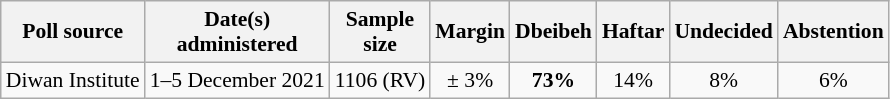<table class="wikitable sortable" style="font-size:90%;text-align:center;">
<tr>
<th>Poll source</th>
<th data-sort-type="date">Date(s)<br>administered</th>
<th data-sort-type="number">Sample<br>size</th>
<th>Margin<br></th>
<th>Dbeibeh</th>
<th>Haftar</th>
<th>Undecided</th>
<th>Abstention</th>
</tr>
<tr>
<td>Diwan Institute</td>
<td>1–5 December 2021</td>
<td>1106 (RV)</td>
<td>± 3%</td>
<td><strong>73%</strong></td>
<td>14%</td>
<td>8%</td>
<td>6%</td>
</tr>
</table>
